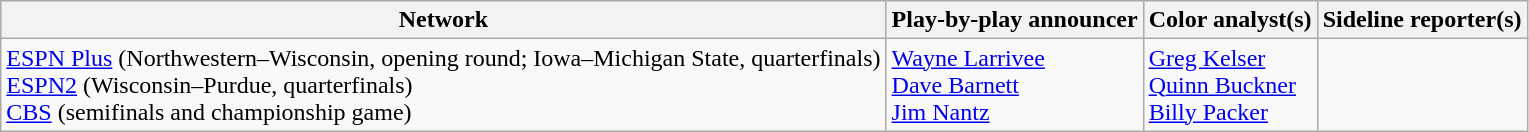<table class="wikitable">
<tr>
<th>Network</th>
<th>Play-by-play announcer</th>
<th>Color analyst(s)</th>
<th>Sideline reporter(s)</th>
</tr>
<tr>
<td><a href='#'>ESPN Plus</a> (Northwestern–Wisconsin, opening round; Iowa–Michigan State, quarterfinals)<br><a href='#'>ESPN2</a> (Wisconsin–Purdue, quarterfinals)<br><a href='#'>CBS</a> (semifinals and championship game)</td>
<td><a href='#'>Wayne Larrivee</a><br><a href='#'>Dave Barnett</a><br><a href='#'>Jim Nantz</a></td>
<td><a href='#'>Greg Kelser</a><br><a href='#'>Quinn Buckner</a><br><a href='#'>Billy Packer</a></td>
<td></td>
</tr>
</table>
